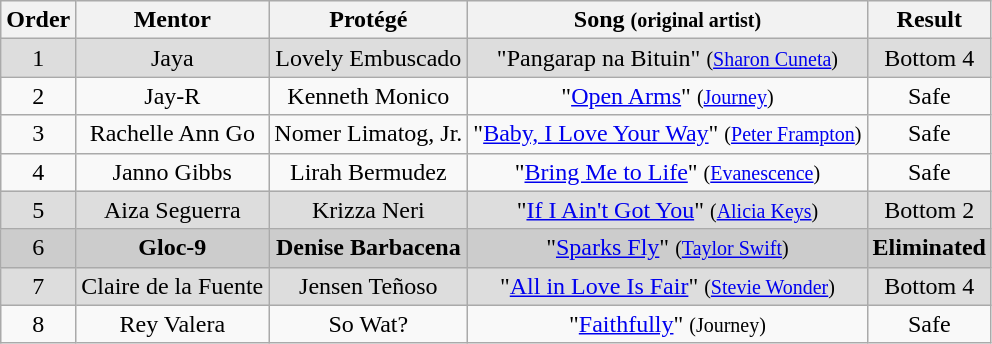<table class="wikitable plainrowheaders" style="text-align:center;">
<tr bgcolor="#f2f2f2">
<th>Order</th>
<th>Mentor</th>
<th>Protégé</th>
<th>Song <small>(original artist)</small></th>
<th>Result</th>
</tr>
<tr style="background:#ddd">
<td>1</td>
<td>Jaya</td>
<td>Lovely Embuscado</td>
<td>"Pangarap na Bituin" <small>(<a href='#'>Sharon Cuneta</a>)</small></td>
<td>Bottom 4</td>
</tr>
<tr>
<td>2</td>
<td>Jay-R</td>
<td>Kenneth Monico</td>
<td>"<a href='#'>Open Arms</a>" <small>(<a href='#'>Journey</a>)</small></td>
<td>Safe</td>
</tr>
<tr>
<td>3</td>
<td>Rachelle Ann Go</td>
<td>Nomer Limatog, Jr.</td>
<td>"<a href='#'>Baby, I Love Your Way</a>" <small>(<a href='#'>Peter Frampton</a>)</small></td>
<td>Safe</td>
</tr>
<tr>
<td>4</td>
<td>Janno Gibbs</td>
<td>Lirah Bermudez</td>
<td>"<a href='#'>Bring Me to Life</a>" <small>(<a href='#'>Evanescence</a>)</small></td>
<td>Safe</td>
</tr>
<tr style="background:#ddd">
<td>5</td>
<td>Aiza Seguerra</td>
<td>Krizza Neri</td>
<td>"<a href='#'>If I Ain't Got You</a>" <small>(<a href='#'>Alicia Keys</a>)</small></td>
<td>Bottom 2</td>
</tr>
<tr style="background:#ccc">
<td>6</td>
<td><strong>Gloc-9</strong></td>
<td><strong>Denise Barbacena</strong></td>
<td>"<a href='#'>Sparks Fly</a>" <small>(<a href='#'>Taylor Swift</a>)</small></td>
<td><strong>Eliminated</strong></td>
</tr>
<tr style="background:#ddd">
<td>7</td>
<td>Claire de la Fuente</td>
<td>Jensen Teñoso</td>
<td>"<a href='#'>All in Love Is Fair</a>" <small>(<a href='#'>Stevie Wonder</a>)</small></td>
<td>Bottom 4</td>
</tr>
<tr>
<td>8</td>
<td>Rey Valera</td>
<td>So Wat?</td>
<td>"<a href='#'>Faithfully</a>" <small>(Journey)</small></td>
<td>Safe</td>
</tr>
</table>
